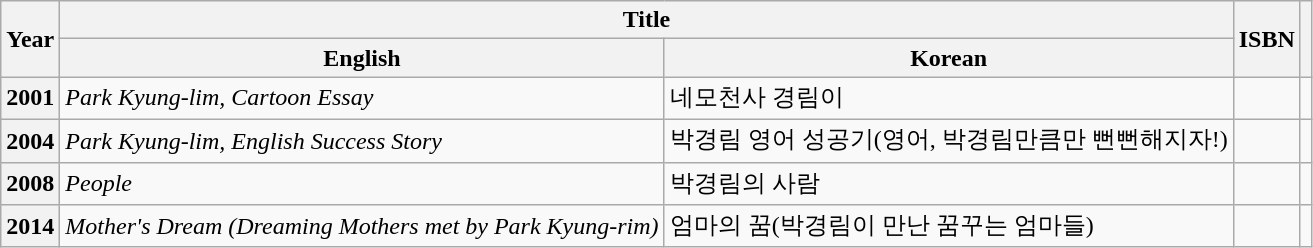<table class="wikitable plainrowheaders">
<tr>
<th rowspan="2" scope="col">Year</th>
<th colspan="2" scope="col">Title</th>
<th rowspan="2" scope="col">ISBN</th>
<th rowspan="2" scope="col" class="unsortable"></th>
</tr>
<tr>
<th>English</th>
<th>Korean</th>
</tr>
<tr>
<th scope="row">2001</th>
<td><em>Park Kyung-lim, Cartoon Essay</em></td>
<td>네모천사 경림이</td>
<td></td>
<td></td>
</tr>
<tr>
<th scope="row">2004</th>
<td><em>Park Kyung-lim, English Success Story</em></td>
<td>박경림 영어 성공기(영어, 박경림만큼만 뻔뻔해지자!)</td>
<td></td>
<td></td>
</tr>
<tr>
<th scope="row">2008</th>
<td><em>People</em></td>
<td>박경림의 사람</td>
<td></td>
<td></td>
</tr>
<tr>
<th scope="row">2014</th>
<td><em>Mother's Dream (Dreaming Mothers met by Park Kyung-rim)</em></td>
<td>엄마의 꿈(박경림이 만난 꿈꾸는 엄마들)</td>
<td></td>
<td></td>
</tr>
</table>
